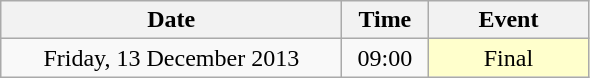<table class = "wikitable" style="text-align:center;">
<tr>
<th width=220>Date</th>
<th width=50>Time</th>
<th width=100>Event</th>
</tr>
<tr>
<td>Friday, 13 December 2013</td>
<td>09:00</td>
<td bgcolor=ffffcc>Final</td>
</tr>
</table>
